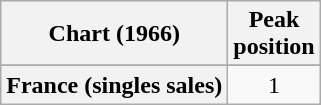<table class="wikitable plainrowheaders sortable" style="text-align:left;">
<tr>
<th scope="col">Chart (1966)</th>
<th scope="col">Peak<br>position</th>
</tr>
<tr>
</tr>
<tr>
<th scope="row">France (singles sales)</th>
<td align="center">1</td>
</tr>
</table>
